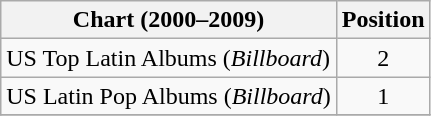<table class="wikitable sortable">
<tr>
<th>Chart (2000–2009)</th>
<th>Position</th>
</tr>
<tr>
<td>US Top Latin Albums (<em>Billboard</em>)</td>
<td style="text-align:center;">2</td>
</tr>
<tr>
<td>US Latin Pop Albums (<em>Billboard</em>)</td>
<td style="text-align:center;">1</td>
</tr>
<tr>
</tr>
</table>
